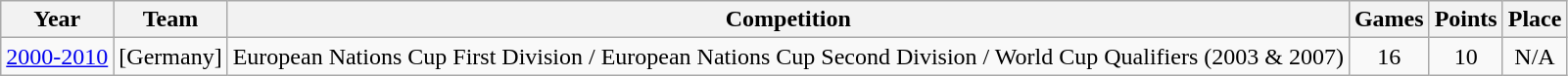<table class="wikitable">
<tr>
<th>Year</th>
<th>Team</th>
<th>Competition</th>
<th>Games</th>
<th>Points</th>
<th>Place</th>
</tr>
<tr align="center">
<td><a href='#'>2000-2010</a></td>
<td>[Germany]</td>
<td>European Nations Cup First Division / European Nations Cup Second Division / World Cup Qualifiers (2003 & 2007)</td>
<td>16</td>
<td>10</td>
<td>N/A</td>
</tr>
</table>
